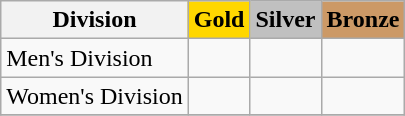<table class="wikitable">
<tr>
<th>Division</th>
<th style="background: gold">Gold</th>
<th style="background: silver">Silver</th>
<th style="background: #cc9966">Bronze</th>
</tr>
<tr>
<td>Men's Division</td>
<td></td>
<td></td>
<td></td>
</tr>
<tr>
<td>Women's Division</td>
<td></td>
<td></td>
<td></td>
</tr>
<tr>
</tr>
</table>
